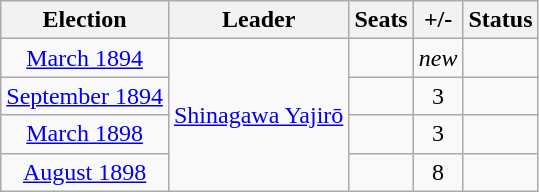<table class="wikitable" style="text-align:center">
<tr>
<th>Election</th>
<th>Leader</th>
<th>Seats</th>
<th>+/-</th>
<th>Status</th>
</tr>
<tr>
<td><a href='#'>March 1894</a></td>
<td rowspan="4"><a href='#'>Shinagawa Yajirō</a></td>
<td></td>
<td><em>new</em></td>
<td></td>
</tr>
<tr>
<td><a href='#'>September 1894</a></td>
<td></td>
<td> 3</td>
<td></td>
</tr>
<tr>
<td><a href='#'>March 1898</a></td>
<td></td>
<td> 3</td>
<td></td>
</tr>
<tr>
<td><a href='#'>August 1898</a></td>
<td></td>
<td> 8</td>
<td></td>
</tr>
</table>
